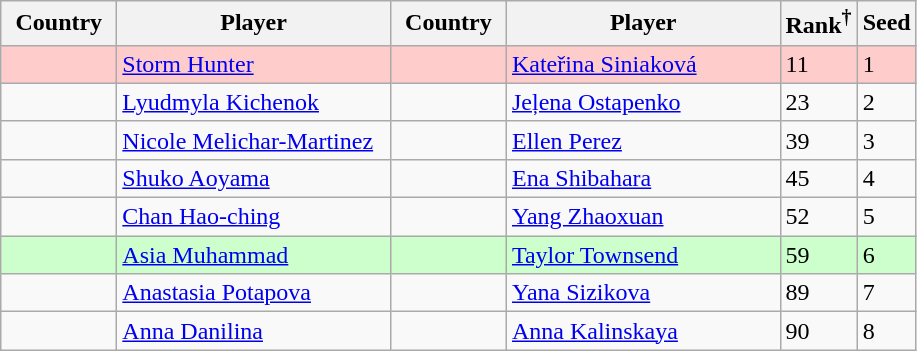<table class="sortable wikitable">
<tr>
<th width="70">Country</th>
<th width="175">Player</th>
<th width="70">Country</th>
<th width="175">Player</th>
<th>Rank<sup>†</sup></th>
<th>Seed</th>
</tr>
<tr style="background:#fcc;">
<td></td>
<td><a href='#'>Storm Hunter</a></td>
<td></td>
<td><a href='#'>Kateřina Siniaková</a></td>
<td>11</td>
<td>1</td>
</tr>
<tr>
<td></td>
<td><a href='#'>Lyudmyla Kichenok</a></td>
<td></td>
<td><a href='#'>Jeļena Ostapenko</a></td>
<td>23</td>
<td>2</td>
</tr>
<tr>
<td></td>
<td><a href='#'>Nicole Melichar-Martinez</a></td>
<td></td>
<td><a href='#'>Ellen Perez</a></td>
<td>39</td>
<td>3</td>
</tr>
<tr>
<td></td>
<td><a href='#'>Shuko Aoyama</a></td>
<td></td>
<td><a href='#'>Ena Shibahara</a></td>
<td>45</td>
<td>4</td>
</tr>
<tr>
<td></td>
<td><a href='#'>Chan Hao-ching</a></td>
<td></td>
<td><a href='#'>Yang Zhaoxuan</a></td>
<td>52</td>
<td>5</td>
</tr>
<tr style="background:#cfc;">
<td></td>
<td><a href='#'>Asia Muhammad</a></td>
<td></td>
<td><a href='#'>Taylor Townsend</a></td>
<td>59</td>
<td>6</td>
</tr>
<tr>
<td></td>
<td><a href='#'>Anastasia Potapova</a></td>
<td></td>
<td><a href='#'>Yana Sizikova</a></td>
<td>89</td>
<td>7</td>
</tr>
<tr>
<td></td>
<td><a href='#'>Anna Danilina</a></td>
<td></td>
<td><a href='#'>Anna Kalinskaya</a></td>
<td>90</td>
<td>8</td>
</tr>
</table>
